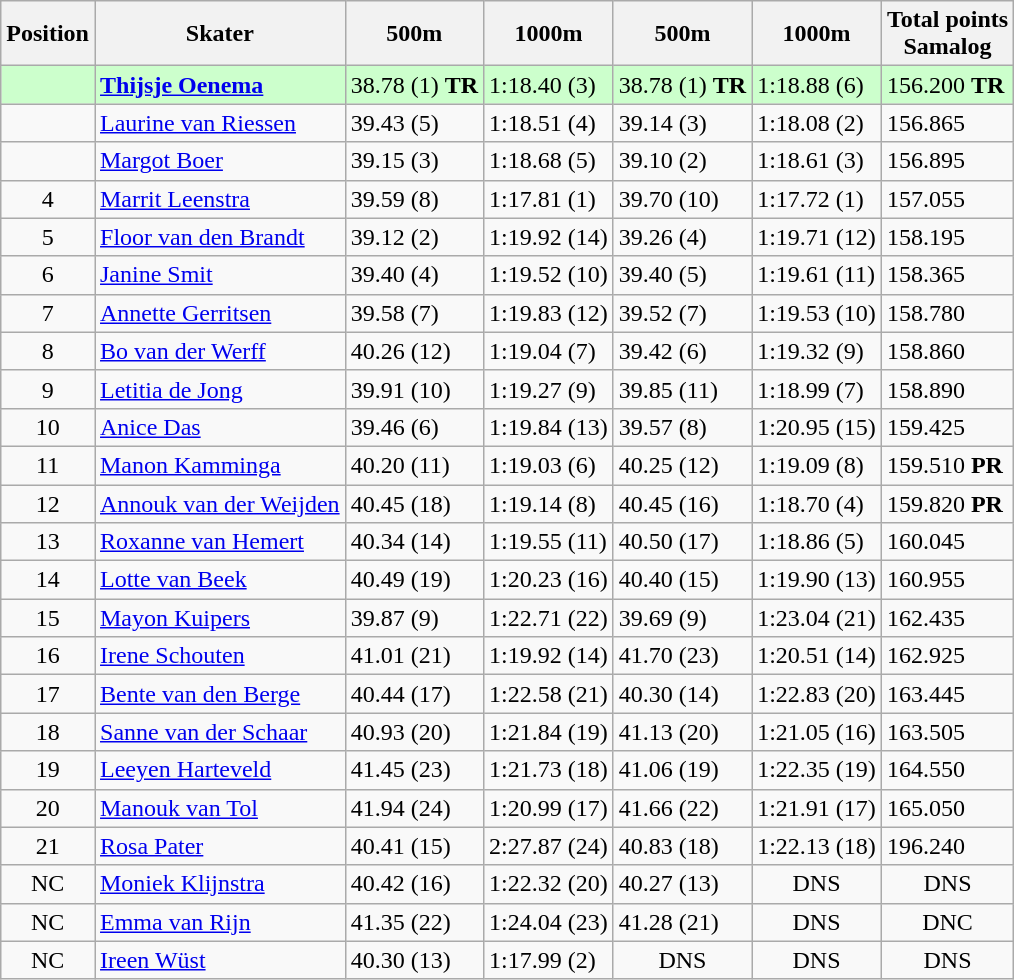<table class="wikitable">
<tr>
<th>Position</th>
<th>Skater</th>
<th>500m</th>
<th>1000m</th>
<th>500m</th>
<th>1000m</th>
<th>Total points <br> Samalog</th>
</tr>
<tr bgcolor=ccffcc>
<td style="text-align:center"></td>
<td><strong><a href='#'>Thijsje Oenema</a></strong></td>
<td>38.78 (1) <strong>TR</strong></td>
<td>1:18.40 (3)</td>
<td>38.78 (1) <strong>TR</strong></td>
<td>1:18.88 (6)</td>
<td>156.200 <strong>TR</strong></td>
</tr>
<tr>
<td style="text-align:center"></td>
<td><a href='#'>Laurine van Riessen</a></td>
<td>39.43 (5)</td>
<td>1:18.51 (4)</td>
<td>39.14 (3)</td>
<td>1:18.08 (2)</td>
<td>156.865</td>
</tr>
<tr>
<td style="text-align:center"></td>
<td><a href='#'>Margot Boer</a></td>
<td>39.15 (3)</td>
<td>1:18.68 (5)</td>
<td>39.10 (2)</td>
<td>1:18.61 (3)</td>
<td>156.895</td>
</tr>
<tr>
<td style="text-align:center">4</td>
<td><a href='#'>Marrit Leenstra</a></td>
<td>39.59 (8)</td>
<td>1:17.81 (1)</td>
<td>39.70 (10)</td>
<td>1:17.72 (1)</td>
<td>157.055</td>
</tr>
<tr>
<td style="text-align:center">5</td>
<td><a href='#'>Floor van den Brandt</a></td>
<td>39.12 (2)</td>
<td>1:19.92 (14)</td>
<td>39.26 (4)</td>
<td>1:19.71 (12)</td>
<td>158.195</td>
</tr>
<tr>
<td style="text-align:center">6</td>
<td><a href='#'>Janine Smit</a></td>
<td>39.40 (4)</td>
<td>1:19.52 (10)</td>
<td>39.40 (5)</td>
<td>1:19.61 (11)</td>
<td>158.365</td>
</tr>
<tr>
<td style="text-align:center">7</td>
<td><a href='#'>Annette Gerritsen</a></td>
<td>39.58 (7)</td>
<td>1:19.83 (12)</td>
<td>39.52 (7)</td>
<td>1:19.53 (10)</td>
<td>158.780</td>
</tr>
<tr>
<td style="text-align:center">8</td>
<td><a href='#'>Bo van der Werff</a></td>
<td>40.26 (12)</td>
<td>1:19.04 (7)</td>
<td>39.42 (6)</td>
<td>1:19.32 (9)</td>
<td>158.860</td>
</tr>
<tr>
<td style="text-align:center">9</td>
<td><a href='#'>Letitia de Jong</a></td>
<td>39.91 (10)</td>
<td>1:19.27 (9)</td>
<td>39.85 (11)</td>
<td>1:18.99 (7)</td>
<td>158.890</td>
</tr>
<tr>
<td style="text-align:center">10</td>
<td><a href='#'>Anice Das</a></td>
<td>39.46 (6)</td>
<td>1:19.84 (13)</td>
<td>39.57 (8)</td>
<td>1:20.95 (15)</td>
<td>159.425</td>
</tr>
<tr>
<td style="text-align:center">11</td>
<td><a href='#'>Manon Kamminga</a></td>
<td>40.20 (11)</td>
<td>1:19.03 (6)</td>
<td>40.25 (12)</td>
<td>1:19.09 (8)</td>
<td>159.510 <strong>PR</strong></td>
</tr>
<tr>
<td style="text-align:center">12</td>
<td><a href='#'>Annouk van der Weijden</a></td>
<td>40.45 (18)</td>
<td>1:19.14 (8)</td>
<td>40.45 (16)</td>
<td>1:18.70 (4)</td>
<td>159.820 <strong>PR</strong></td>
</tr>
<tr>
<td style="text-align:center">13</td>
<td><a href='#'>Roxanne van Hemert</a></td>
<td>40.34 (14)</td>
<td>1:19.55 (11)</td>
<td>40.50 (17)</td>
<td>1:18.86 (5)</td>
<td>160.045</td>
</tr>
<tr>
<td style="text-align:center">14</td>
<td><a href='#'>Lotte van Beek</a></td>
<td>40.49 (19)</td>
<td>1:20.23 (16)</td>
<td>40.40 (15)</td>
<td>1:19.90 (13)</td>
<td>160.955</td>
</tr>
<tr>
<td style="text-align:center">15</td>
<td><a href='#'>Mayon Kuipers</a></td>
<td>39.87 (9)</td>
<td>1:22.71 (22)</td>
<td>39.69 (9)</td>
<td>1:23.04 (21)</td>
<td>162.435</td>
</tr>
<tr>
<td style="text-align:center">16</td>
<td><a href='#'>Irene Schouten</a></td>
<td>41.01 (21)</td>
<td>1:19.92 (14)</td>
<td>41.70 (23)</td>
<td>1:20.51 (14)</td>
<td>162.925</td>
</tr>
<tr>
<td style="text-align:center">17</td>
<td><a href='#'>Bente van den Berge</a></td>
<td>40.44 (17)</td>
<td>1:22.58 (21)</td>
<td>40.30 (14)</td>
<td>1:22.83 (20)</td>
<td>163.445</td>
</tr>
<tr>
<td style="text-align:center">18</td>
<td><a href='#'>Sanne van der Schaar</a></td>
<td>40.93 (20)</td>
<td>1:21.84 (19)</td>
<td>41.13 (20)</td>
<td>1:21.05 (16)</td>
<td>163.505</td>
</tr>
<tr>
<td style="text-align:center">19</td>
<td><a href='#'>Leeyen Harteveld</a></td>
<td>41.45 (23)</td>
<td>1:21.73 (18)</td>
<td>41.06 (19)</td>
<td>1:22.35 (19)</td>
<td>164.550</td>
</tr>
<tr>
<td style="text-align:center">20</td>
<td><a href='#'>Manouk van Tol</a></td>
<td>41.94 (24)</td>
<td>1:20.99 (17)</td>
<td>41.66 (22)</td>
<td>1:21.91 (17)</td>
<td>165.050</td>
</tr>
<tr>
<td style="text-align:center">21</td>
<td><a href='#'>Rosa Pater</a></td>
<td>40.41 (15)</td>
<td>2:27.87 (24)</td>
<td>40.83 (18)</td>
<td>1:22.13 (18)</td>
<td>196.240</td>
</tr>
<tr>
<td style="text-align:center">NC</td>
<td><a href='#'>Moniek Klijnstra</a></td>
<td>40.42 (16)</td>
<td>1:22.32 (20)</td>
<td>40.27 (13)</td>
<td style="text-align:center">DNS</td>
<td style="text-align:center">DNS</td>
</tr>
<tr>
<td style="text-align:center">NC</td>
<td><a href='#'>Emma van Rijn</a></td>
<td>41.35 (22)</td>
<td>1:24.04 (23)</td>
<td>41.28 (21)</td>
<td style="text-align:center">DNS</td>
<td style="text-align:center">DNC</td>
</tr>
<tr>
<td style="text-align:center">NC</td>
<td><a href='#'>Ireen Wüst</a></td>
<td>40.30 (13)</td>
<td>1:17.99 (2)</td>
<td style="text-align:center">DNS</td>
<td style="text-align:center">DNS</td>
<td style="text-align:center">DNS</td>
</tr>
</table>
